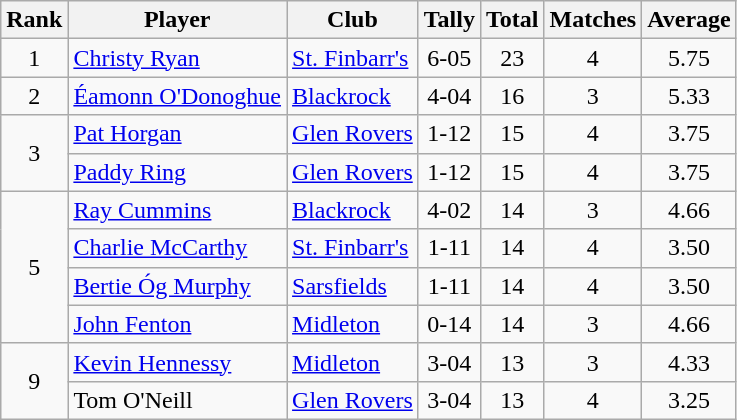<table class="wikitable">
<tr>
<th>Rank</th>
<th>Player</th>
<th>Club</th>
<th>Tally</th>
<th>Total</th>
<th>Matches</th>
<th>Average</th>
</tr>
<tr>
<td rowspan=1 align=center>1</td>
<td><a href='#'>Christy Ryan</a></td>
<td><a href='#'>St. Finbarr's</a></td>
<td align=center>6-05</td>
<td align=center>23</td>
<td align=center>4</td>
<td align=center>5.75</td>
</tr>
<tr>
<td rowspan=1 align=center>2</td>
<td><a href='#'>Éamonn O'Donoghue</a></td>
<td><a href='#'>Blackrock</a></td>
<td align=center>4-04</td>
<td align=center>16</td>
<td align=center>3</td>
<td align=center>5.33</td>
</tr>
<tr>
<td rowspan=2 align=center>3</td>
<td><a href='#'>Pat Horgan</a></td>
<td><a href='#'>Glen Rovers</a></td>
<td align=center>1-12</td>
<td align=center>15</td>
<td align=center>4</td>
<td align=center>3.75</td>
</tr>
<tr>
<td><a href='#'>Paddy Ring</a></td>
<td><a href='#'>Glen Rovers</a></td>
<td align=center>1-12</td>
<td align=center>15</td>
<td align=center>4</td>
<td align=center>3.75</td>
</tr>
<tr>
<td rowspan=4 align=center>5</td>
<td><a href='#'>Ray Cummins</a></td>
<td><a href='#'>Blackrock</a></td>
<td align=center>4-02</td>
<td align=center>14</td>
<td align=center>3</td>
<td align=center>4.66</td>
</tr>
<tr>
<td><a href='#'>Charlie McCarthy</a></td>
<td><a href='#'>St. Finbarr's</a></td>
<td align=center>1-11</td>
<td align=center>14</td>
<td align=center>4</td>
<td align=center>3.50</td>
</tr>
<tr>
<td><a href='#'>Bertie Óg Murphy</a></td>
<td><a href='#'>Sarsfields</a></td>
<td align=center>1-11</td>
<td align=center>14</td>
<td align=center>4</td>
<td align=center>3.50</td>
</tr>
<tr>
<td><a href='#'>John Fenton</a></td>
<td><a href='#'>Midleton</a></td>
<td align=center>0-14</td>
<td align=center>14</td>
<td align=center>3</td>
<td align=center>4.66</td>
</tr>
<tr>
<td rowspan=2 align=center>9</td>
<td><a href='#'>Kevin Hennessy</a></td>
<td><a href='#'>Midleton</a></td>
<td align=center>3-04</td>
<td align=center>13</td>
<td align=center>3</td>
<td align=center>4.33</td>
</tr>
<tr>
<td>Tom O'Neill</td>
<td><a href='#'>Glen Rovers</a></td>
<td align=center>3-04</td>
<td align=center>13</td>
<td align=center>4</td>
<td align=center>3.25</td>
</tr>
</table>
